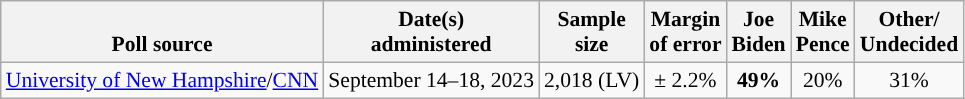<table class="wikitable sortable mw-datatable" style="font-size:90%;text-align:center;line-height:17px">
<tr valign=bottom>
<th>Poll source</th>
<th>Date(s)<br>administered</th>
<th>Sample<br>size</th>
<th>Margin<br>of error</th>
<th class="unsortable">Joe<br>Biden<br></th>
<th class="unsortable">Mike<br>Pence<br></th>
<th class="unsortable">Other/<br>Undecided</th>
</tr>
<tr>
<td style="text-align:left;"><a href='#'>University of New Hampshire</a>/<a href='#'>CNN</a></td>
<td data-sort-value="2021-12-12">September 14–18, 2023</td>
<td>2,018 (LV)</td>
<td>± 2.2%</td>
<td style="color:black;background-color:"><strong>49%</strong></td>
<td>20%</td>
<td>31%</td>
</tr>
</table>
